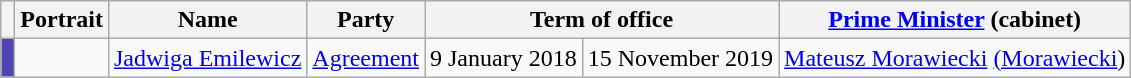<table class="wikitable">
<tr>
<th></th>
<th>Portrait</th>
<th>Name</th>
<th>Party</th>
<th colspan="2">Term of office</th>
<th><a href='#'>Prime Minister</a> (cabinet)</th>
</tr>
<tr>
<th style="width:2px;background:#4F42B5;"></th>
<td></td>
<td><a href='#'>Jadwiga Emilewicz</a></td>
<td><a href='#'>Agreement</a></td>
<td>9 January 2018</td>
<td>15 November 2019</td>
<td><a href='#'>Mateusz Morawiecki</a> <a href='#'>(Morawiecki</a>)</td>
</tr>
</table>
